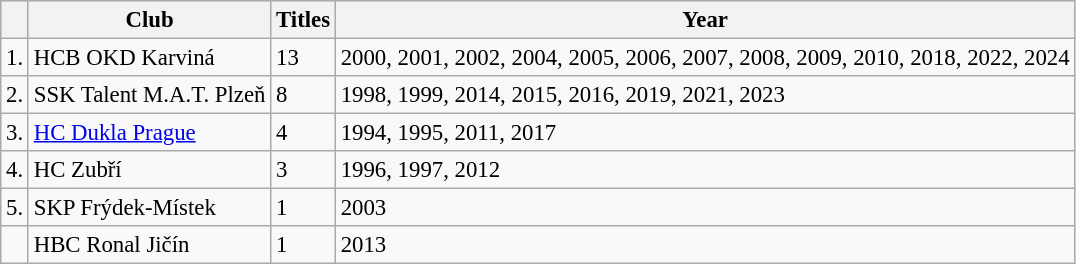<table class="wikitable sortable" style="font-size:95%;">
<tr style="background:#e9e9e9">
<th></th>
<th>Club</th>
<th>Titles</th>
<th>Year</th>
</tr>
<tr>
<td>1.</td>
<td>HCB OKD Karviná</td>
<td>13</td>
<td>2000, 2001, 2002, 2004, 2005, 2006, 2007, 2008, 2009, 2010, 2018, 2022, 2024</td>
</tr>
<tr>
<td>2.</td>
<td>SSK Talent M.A.T. Plzeň</td>
<td>8</td>
<td>1998, 1999, 2014, 2015, 2016, 2019, 2021, 2023</td>
</tr>
<tr>
<td>3.</td>
<td><a href='#'>HC Dukla Prague</a></td>
<td>4</td>
<td>1994, 1995, 2011, 2017</td>
</tr>
<tr>
<td>4.</td>
<td>HC Zubří</td>
<td>3</td>
<td>1996, 1997, 2012</td>
</tr>
<tr>
<td>5.</td>
<td>SKP Frýdek-Místek</td>
<td>1</td>
<td>2003</td>
</tr>
<tr>
<td></td>
<td>HBC Ronal Jičín</td>
<td>1</td>
<td>2013</td>
</tr>
</table>
